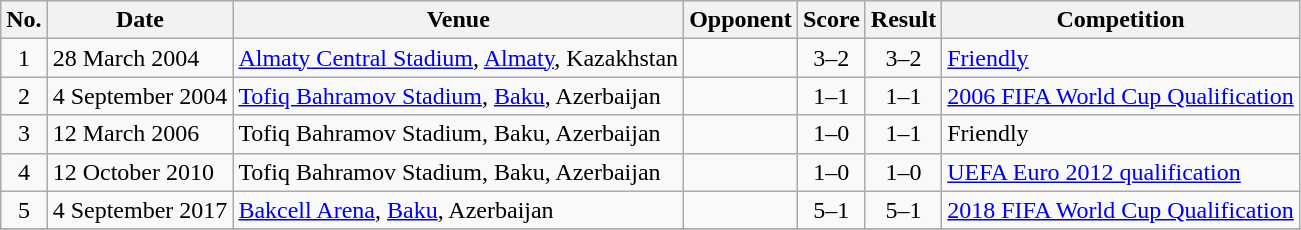<table class="wikitable sortable">
<tr>
<th scope="col">No.</th>
<th scope="col">Date</th>
<th scope="col">Venue</th>
<th scope="col">Opponent</th>
<th scope="col">Score</th>
<th scope="col">Result</th>
<th scope="col">Competition</th>
</tr>
<tr>
<td style="text-align:center">1</td>
<td>28 March 2004</td>
<td><a href='#'>Almaty Central Stadium</a>, <a href='#'>Almaty</a>, Kazakhstan</td>
<td></td>
<td style="text-align:center">3–2</td>
<td style="text-align:center">3–2</td>
<td><a href='#'>Friendly</a></td>
</tr>
<tr>
<td style="text-align:center">2</td>
<td>4 September 2004</td>
<td><a href='#'>Tofiq Bahramov Stadium</a>, <a href='#'>Baku</a>, Azerbaijan</td>
<td></td>
<td style="text-align:center">1–1</td>
<td style="text-align:center">1–1</td>
<td><a href='#'>2006 FIFA World Cup Qualification</a></td>
</tr>
<tr>
<td style="text-align:center">3</td>
<td>12 March 2006</td>
<td>Tofiq Bahramov Stadium, Baku, Azerbaijan</td>
<td></td>
<td style="text-align:center">1–0</td>
<td style="text-align:center">1–1</td>
<td>Friendly</td>
</tr>
<tr>
<td style="text-align:center">4</td>
<td>12 October 2010</td>
<td>Tofiq Bahramov Stadium, Baku, Azerbaijan</td>
<td></td>
<td style="text-align:center">1–0</td>
<td style="text-align:center">1–0</td>
<td><a href='#'>UEFA Euro 2012 qualification</a></td>
</tr>
<tr>
<td style="text-align:center">5</td>
<td>4 September 2017</td>
<td><a href='#'>Bakcell Arena</a>, <a href='#'>Baku</a>, Azerbaijan</td>
<td></td>
<td style="text-align:center">5–1</td>
<td style="text-align:center">5–1</td>
<td><a href='#'>2018 FIFA World Cup Qualification</a></td>
</tr>
<tr>
</tr>
</table>
